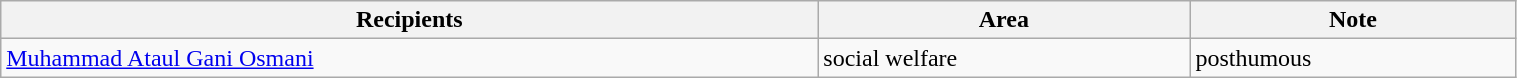<table class="wikitable" style="width:80%;">
<tr>
<th>Recipients</th>
<th>Area</th>
<th>Note</th>
</tr>
<tr>
<td><a href='#'>Muhammad Ataul Gani Osmani</a></td>
<td>social welfare</td>
<td>posthumous</td>
</tr>
</table>
